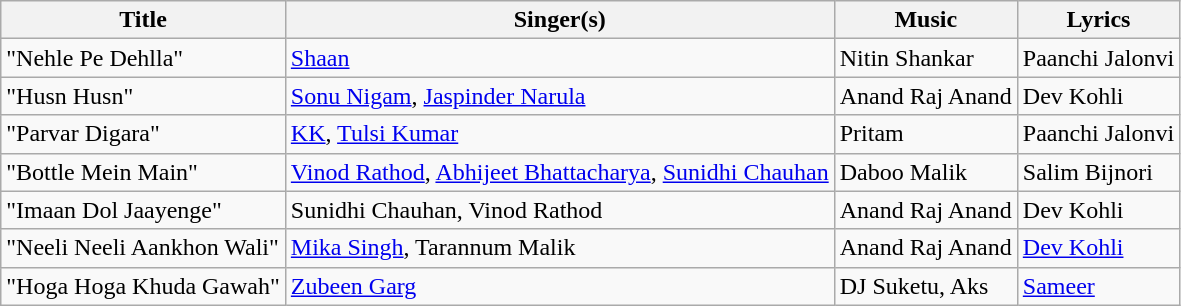<table class="wikitable">
<tr>
<th>Title</th>
<th>Singer(s)</th>
<th>Music</th>
<th>Lyrics</th>
</tr>
<tr>
<td>"Nehle Pe Dehlla"</td>
<td><a href='#'>Shaan</a></td>
<td>Nitin Shankar</td>
<td>Paanchi Jalonvi</td>
</tr>
<tr>
<td>"Husn Husn"</td>
<td><a href='#'>Sonu Nigam</a>, <a href='#'>Jaspinder Narula</a></td>
<td>Anand Raj Anand</td>
<td>Dev Kohli</td>
</tr>
<tr>
<td>"Parvar Digara"</td>
<td><a href='#'>KK</a>, <a href='#'>Tulsi Kumar</a></td>
<td>Pritam</td>
<td>Paanchi Jalonvi</td>
</tr>
<tr>
<td>"Bottle Mein Main"</td>
<td><a href='#'>Vinod Rathod</a>, <a href='#'>Abhijeet Bhattacharya</a>, <a href='#'>Sunidhi Chauhan</a></td>
<td>Daboo Malik</td>
<td>Salim Bijnori</td>
</tr>
<tr>
<td>"Imaan Dol Jaayenge"</td>
<td>Sunidhi Chauhan, Vinod Rathod</td>
<td>Anand Raj Anand</td>
<td>Dev Kohli</td>
</tr>
<tr>
<td>"Neeli Neeli Aankhon Wali"</td>
<td><a href='#'>Mika Singh</a>, Tarannum Malik</td>
<td>Anand Raj Anand</td>
<td><a href='#'>Dev Kohli</a></td>
</tr>
<tr>
<td>"Hoga Hoga Khuda Gawah"</td>
<td><a href='#'>Zubeen Garg</a></td>
<td>DJ Suketu, Aks</td>
<td><a href='#'>Sameer</a></td>
</tr>
</table>
